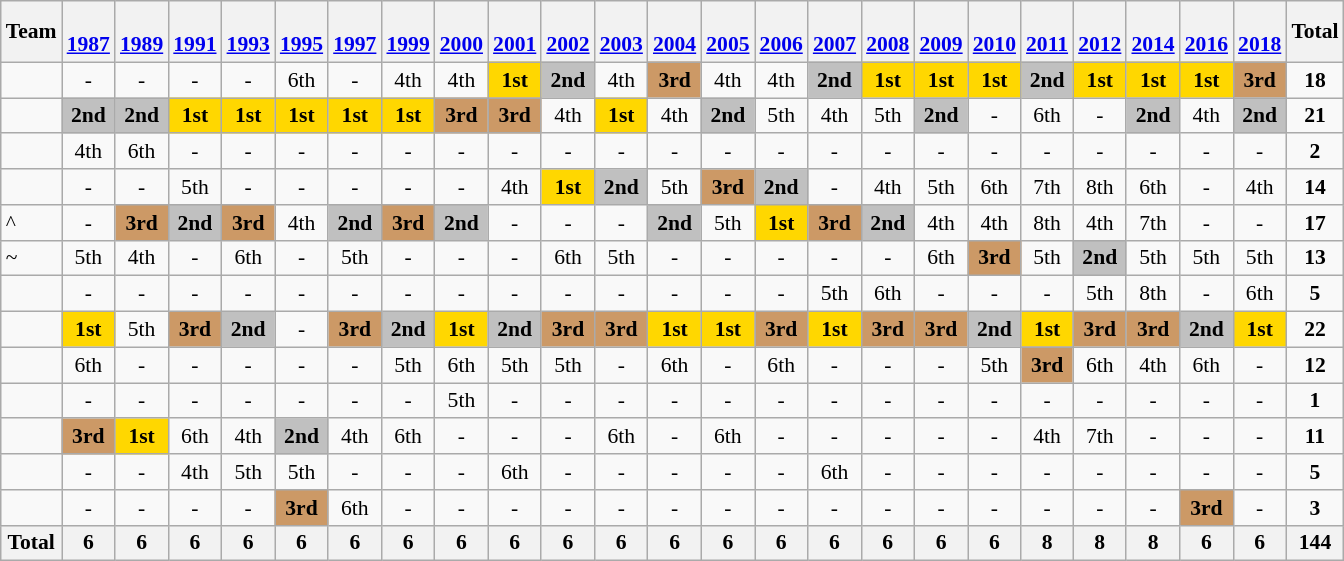<table class=wikitable style="text-align:center; font-size:90%">
<tr>
<th>Team</th>
<th><br><a href='#'>1987</a></th>
<th><br><a href='#'>1989</a></th>
<th><br><a href='#'>1991</a></th>
<th><br><a href='#'>1993</a></th>
<th><br><a href='#'>1995</a></th>
<th><br><a href='#'>1997</a></th>
<th><br><a href='#'>1999</a></th>
<th><br><a href='#'>2000</a></th>
<th><br><a href='#'>2001</a></th>
<th><br><a href='#'>2002</a></th>
<th><br><a href='#'>2003</a></th>
<th><br><a href='#'>2004</a></th>
<th><br><a href='#'>2005</a></th>
<th><br><a href='#'>2006</a></th>
<th><br><a href='#'>2007</a></th>
<th><br><a href='#'>2008</a></th>
<th><br><a href='#'>2009</a></th>
<th><br><a href='#'>2010</a></th>
<th><br><a href='#'>2011</a></th>
<th><br><a href='#'>2012</a></th>
<th><br><a href='#'>2014</a></th>
<th><br><a href='#'>2016</a></th>
<th><br><a href='#'>2018</a></th>
<th>Total</th>
</tr>
<tr>
<td align=left></td>
<td>-</td>
<td>-</td>
<td>-</td>
<td>-</td>
<td>6th</td>
<td>-</td>
<td>4th</td>
<td>4th</td>
<td bgcolor=gold><strong>1st</strong></td>
<td bgcolor=silver><strong>2nd</strong></td>
<td>4th</td>
<td bgcolor=#cc9966><strong>3rd</strong></td>
<td>4th</td>
<td>4th</td>
<td bgcolor=silver><strong>2nd</strong></td>
<td bgcolor=gold><strong>1st</strong></td>
<td bgcolor=gold><strong>1st</strong></td>
<td bgcolor=gold><strong>1st</strong></td>
<td bgcolor=silver><strong>2nd</strong></td>
<td bgcolor=gold><strong>1st</strong></td>
<td bgcolor=gold><strong>1st</strong></td>
<td bgcolor=gold><strong>1st</strong></td>
<td bgcolor=#cc9966><strong>3rd</strong></td>
<td><strong>18</strong></td>
</tr>
<tr>
<td align=left></td>
<td bgcolor=silver><strong>2nd</strong></td>
<td bgcolor=silver><strong>2nd</strong></td>
<td bgcolor=gold><strong>1st</strong></td>
<td bgcolor=gold><strong>1st</strong></td>
<td bgcolor=gold><strong>1st</strong></td>
<td bgcolor=gold><strong>1st</strong></td>
<td bgcolor=gold><strong>1st</strong></td>
<td bgcolor=#cc9966><strong>3rd</strong></td>
<td bgcolor=#cc9966><strong>3rd</strong></td>
<td>4th</td>
<td bgcolor=gold><strong>1st</strong></td>
<td>4th</td>
<td bgcolor=silver><strong>2nd</strong></td>
<td>5th</td>
<td>4th</td>
<td>5th</td>
<td bgcolor=silver><strong>2nd</strong></td>
<td>-</td>
<td>6th</td>
<td>-</td>
<td bgcolor=silver><strong>2nd</strong></td>
<td>4th</td>
<td bgcolor=silver><strong>2nd</strong></td>
<td><strong>21</strong></td>
</tr>
<tr>
<td align=left></td>
<td>4th</td>
<td>6th</td>
<td>-</td>
<td>-</td>
<td>-</td>
<td>-</td>
<td>-</td>
<td>-</td>
<td>-</td>
<td>-</td>
<td>-</td>
<td>-</td>
<td>-</td>
<td>-</td>
<td>-</td>
<td>-</td>
<td>-</td>
<td>-</td>
<td>-</td>
<td>-</td>
<td>-</td>
<td>-</td>
<td>-</td>
<td><strong>2</strong></td>
</tr>
<tr>
<td align=left></td>
<td>-</td>
<td>-</td>
<td>5th</td>
<td>-</td>
<td>-</td>
<td>-</td>
<td>-</td>
<td>-</td>
<td>4th</td>
<td bgcolor=gold><strong>1st</strong></td>
<td bgcolor=silver><strong>2nd</strong></td>
<td>5th</td>
<td bgcolor=#cc9966><strong>3rd</strong></td>
<td bgcolor=silver><strong>2nd</strong></td>
<td>-</td>
<td>4th</td>
<td>5th</td>
<td>6th</td>
<td>7th</td>
<td>8th</td>
<td>6th</td>
<td>-</td>
<td>4th</td>
<td><strong>14</strong></td>
</tr>
<tr>
<td align=left>^</td>
<td>-</td>
<td bgcolor=#cc9966><strong>3rd</strong></td>
<td bgcolor=silver><strong>2nd</strong></td>
<td bgcolor=#cc9966><strong>3rd</strong></td>
<td>4th</td>
<td bgcolor=silver><strong>2nd</strong></td>
<td bgcolor=#cc9966><strong>3rd</strong></td>
<td bgcolor=silver><strong>2nd</strong></td>
<td>-</td>
<td>-</td>
<td>-</td>
<td bgcolor=silver><strong>2nd</strong></td>
<td>5th</td>
<td bgcolor=gold><strong>1st</strong></td>
<td bgcolor=#cc9966><strong>3rd</strong></td>
<td bgcolor=silver><strong>2nd</strong></td>
<td>4th</td>
<td>4th</td>
<td>8th</td>
<td>4th</td>
<td>7th</td>
<td>-</td>
<td>-</td>
<td><strong>17</strong></td>
</tr>
<tr>
<td align=left>~</td>
<td>5th</td>
<td>4th</td>
<td>-</td>
<td>6th</td>
<td>-</td>
<td>5th</td>
<td>-</td>
<td>-</td>
<td>-</td>
<td>6th</td>
<td>5th</td>
<td>-</td>
<td>-</td>
<td>-</td>
<td>-</td>
<td>-</td>
<td>6th</td>
<td bgcolor=#cc9966><strong>3rd</strong></td>
<td>5th</td>
<td bgcolor=silver><strong>2nd</strong></td>
<td>5th</td>
<td>5th</td>
<td>5th</td>
<td><strong>13</strong></td>
</tr>
<tr>
<td align=left></td>
<td>-</td>
<td>-</td>
<td>-</td>
<td>-</td>
<td>-</td>
<td>-</td>
<td>-</td>
<td>-</td>
<td>-</td>
<td>-</td>
<td>-</td>
<td>-</td>
<td>-</td>
<td>-</td>
<td>5th</td>
<td>6th</td>
<td>-</td>
<td>-</td>
<td>-</td>
<td>5th</td>
<td>8th</td>
<td>-</td>
<td>6th</td>
<td><strong>5</strong></td>
</tr>
<tr>
<td align=left></td>
<td bgcolor=gold><strong>1st</strong></td>
<td>5th</td>
<td bgcolor=#cc9966><strong>3rd</strong></td>
<td bgcolor=silver><strong>2nd</strong></td>
<td>-</td>
<td bgcolor=#cc9966><strong>3rd</strong></td>
<td bgcolor=silver><strong>2nd</strong></td>
<td bgcolor=gold><strong>1st</strong></td>
<td bgcolor=silver><strong>2nd</strong></td>
<td bgcolor=#cc9966><strong>3rd</strong></td>
<td bgcolor=#cc9966><strong>3rd</strong></td>
<td bgcolor=gold><strong>1st</strong></td>
<td bgcolor=gold><strong>1st</strong></td>
<td bgcolor=#cc9966><strong>3rd</strong></td>
<td bgcolor=gold><strong>1st</strong></td>
<td bgcolor=#cc9966><strong>3rd</strong></td>
<td bgcolor=#cc9966><strong>3rd</strong></td>
<td bgcolor=silver><strong>2nd</strong></td>
<td bgcolor=gold><strong>1st</strong></td>
<td bgcolor=#cc9966><strong>3rd</strong></td>
<td bgcolor=#cc9966><strong>3rd</strong></td>
<td bgcolor=silver><strong>2nd</strong></td>
<td bgcolor=gold><strong>1st</strong></td>
<td><strong>22</strong></td>
</tr>
<tr>
<td align=left></td>
<td>6th</td>
<td>-</td>
<td>-</td>
<td>-</td>
<td>-</td>
<td>-</td>
<td>5th</td>
<td>6th</td>
<td>5th</td>
<td>5th</td>
<td>-</td>
<td>6th</td>
<td>-</td>
<td>6th</td>
<td>-</td>
<td>-</td>
<td>-</td>
<td>5th</td>
<td bgcolor=#cc9966><strong>3rd</strong></td>
<td>6th</td>
<td>4th</td>
<td>6th</td>
<td>-</td>
<td><strong>12</strong></td>
</tr>
<tr>
<td align=left></td>
<td>-</td>
<td>-</td>
<td>-</td>
<td>-</td>
<td>-</td>
<td>-</td>
<td>-</td>
<td>5th</td>
<td>-</td>
<td>-</td>
<td>-</td>
<td>-</td>
<td>-</td>
<td>-</td>
<td>-</td>
<td>-</td>
<td>-</td>
<td>-</td>
<td>-</td>
<td>-</td>
<td>-</td>
<td>-</td>
<td>-</td>
<td><strong>1</strong></td>
</tr>
<tr>
<td align=left></td>
<td bgcolor=#cc9966><strong>3rd</strong></td>
<td bgcolor=gold><strong>1st</strong></td>
<td>6th</td>
<td>4th</td>
<td bgcolor=silver><strong>2nd</strong></td>
<td>4th</td>
<td>6th</td>
<td>-</td>
<td>-</td>
<td>-</td>
<td>6th</td>
<td>-</td>
<td>6th</td>
<td>-</td>
<td>-</td>
<td>-</td>
<td>-</td>
<td>-</td>
<td>4th</td>
<td>7th</td>
<td>-</td>
<td>-</td>
<td>-</td>
<td><strong>11</strong></td>
</tr>
<tr>
<td align=left></td>
<td>-</td>
<td>-</td>
<td>4th</td>
<td>5th</td>
<td>5th</td>
<td>-</td>
<td>-</td>
<td>-</td>
<td>6th</td>
<td>-</td>
<td>-</td>
<td>-</td>
<td>-</td>
<td>-</td>
<td>6th</td>
<td>-</td>
<td>-</td>
<td>-</td>
<td>-</td>
<td>-</td>
<td>-</td>
<td>-</td>
<td>-</td>
<td><strong>5</strong></td>
</tr>
<tr>
<td align=left></td>
<td>-</td>
<td>-</td>
<td>-</td>
<td>-</td>
<td bgcolor=#cc9966><strong>3rd</strong></td>
<td>6th</td>
<td>-</td>
<td>-</td>
<td>-</td>
<td>-</td>
<td>-</td>
<td>-</td>
<td>-</td>
<td>-</td>
<td>-</td>
<td>-</td>
<td>-</td>
<td>-</td>
<td>-</td>
<td>-</td>
<td>-</td>
<td bgcolor=#cc9966><strong>3rd</strong></td>
<td>-</td>
<td><strong>3</strong></td>
</tr>
<tr>
<th>Total</th>
<th>6</th>
<th>6</th>
<th>6</th>
<th>6</th>
<th>6</th>
<th>6</th>
<th>6</th>
<th>6</th>
<th>6</th>
<th>6</th>
<th>6</th>
<th>6</th>
<th>6</th>
<th>6</th>
<th>6</th>
<th>6</th>
<th>6</th>
<th>6</th>
<th>8</th>
<th>8</th>
<th>8</th>
<th>6</th>
<th>6</th>
<th>144</th>
</tr>
</table>
